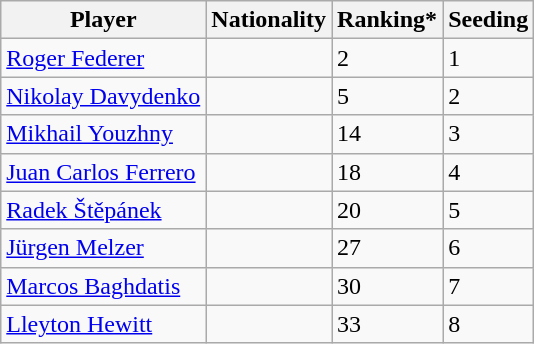<table class="wikitable" border="1">
<tr>
<th>Player</th>
<th>Nationality</th>
<th>Ranking*</th>
<th>Seeding</th>
</tr>
<tr>
<td><a href='#'>Roger Federer</a></td>
<td></td>
<td>2</td>
<td>1</td>
</tr>
<tr>
<td><a href='#'>Nikolay Davydenko</a></td>
<td></td>
<td>5</td>
<td>2</td>
</tr>
<tr>
<td><a href='#'>Mikhail Youzhny</a></td>
<td></td>
<td>14</td>
<td>3</td>
</tr>
<tr>
<td><a href='#'>Juan Carlos Ferrero</a></td>
<td></td>
<td>18</td>
<td>4</td>
</tr>
<tr>
<td><a href='#'>Radek Štěpánek</a></td>
<td></td>
<td>20</td>
<td>5</td>
</tr>
<tr>
<td><a href='#'>Jürgen Melzer</a></td>
<td></td>
<td>27</td>
<td>6</td>
</tr>
<tr>
<td><a href='#'>Marcos Baghdatis</a></td>
<td></td>
<td>30</td>
<td>7</td>
</tr>
<tr>
<td><a href='#'>Lleyton Hewitt</a></td>
<td></td>
<td>33</td>
<td>8</td>
</tr>
</table>
